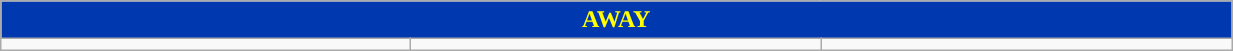<table class="wikitable collapsible collapsed" style="width:65%">
<tr>
<th colspan=6 ! style="color:yellow; background:#0038af;">AWAY</th>
</tr>
<tr>
<td></td>
<td></td>
<td></td>
</tr>
</table>
